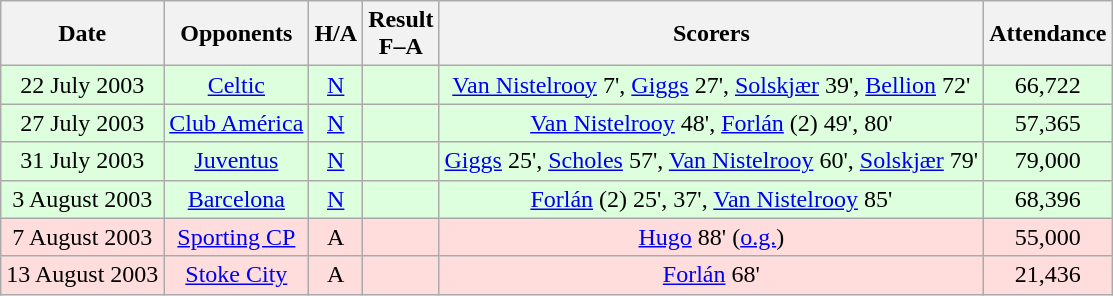<table class="wikitable" style="text-align:center">
<tr>
<th>Date</th>
<th>Opponents</th>
<th>H/A</th>
<th>Result<br>F–A</th>
<th>Scorers</th>
<th>Attendance</th>
</tr>
<tr bgcolor="#ddffdd">
<td>22 July 2003</td>
<td><a href='#'>Celtic</a></td>
<td><a href='#'>N</a></td>
<td></td>
<td><a href='#'>Van Nistelrooy</a> 7', <a href='#'>Giggs</a> 27', <a href='#'>Solskjær</a> 39', <a href='#'>Bellion</a> 72'</td>
<td>66,722</td>
</tr>
<tr bgcolor="#ddffdd">
<td>27 July 2003</td>
<td><a href='#'>Club América</a></td>
<td><a href='#'>N</a></td>
<td></td>
<td><a href='#'>Van Nistelrooy</a> 48', <a href='#'>Forlán</a> (2) 49', 80'</td>
<td>57,365</td>
</tr>
<tr bgcolor="#ddffdd">
<td>31 July 2003</td>
<td><a href='#'>Juventus</a></td>
<td><a href='#'>N</a></td>
<td></td>
<td><a href='#'>Giggs</a> 25', <a href='#'>Scholes</a> 57', <a href='#'>Van Nistelrooy</a> 60', <a href='#'>Solskjær</a> 79'</td>
<td>79,000</td>
</tr>
<tr bgcolor="#ddffdd">
<td>3 August 2003</td>
<td><a href='#'>Barcelona</a></td>
<td><a href='#'>N</a></td>
<td></td>
<td><a href='#'>Forlán</a> (2) 25', 37', <a href='#'>Van Nistelrooy</a> 85'</td>
<td>68,396</td>
</tr>
<tr bgcolor="#ffdddd">
<td>7 August 2003</td>
<td><a href='#'>Sporting CP</a></td>
<td>A</td>
<td></td>
<td><a href='#'>Hugo</a> 88' (<a href='#'>o.g.</a>)</td>
<td>55,000</td>
</tr>
<tr bgcolor="#ffdddd">
<td>13 August 2003</td>
<td><a href='#'>Stoke City</a></td>
<td>A</td>
<td></td>
<td><a href='#'>Forlán</a> 68'</td>
<td>21,436</td>
</tr>
</table>
